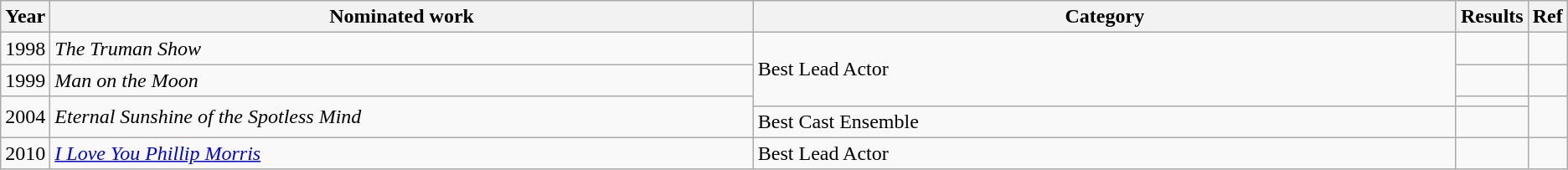<table class="wikitable">
<tr>
<th scope="col" style="width:1em;">Year</th>
<th scope="col" style="width:35em;">Nominated work</th>
<th scope="col" style="width:35em;">Category</th>
<th scope="col" style="width:1em;">Results</th>
<th scope="col" style="width:1em;">Ref</th>
</tr>
<tr>
<td>1998</td>
<td><em>The Truman Show</em></td>
<td rowspan="3">Best Lead Actor</td>
<td></td>
<td></td>
</tr>
<tr>
<td>1999</td>
<td><em>Man on the Moon</em></td>
<td></td>
<td></td>
</tr>
<tr>
<td rowspan="2">2004</td>
<td rowspan="2"><em>Eternal Sunshine of the Spotless Mind</em></td>
<td></td>
<td rowspan="2"></td>
</tr>
<tr>
<td>Best Cast Ensemble</td>
<td></td>
</tr>
<tr>
<td>2010</td>
<td><em><a href='#'>I Love You Phillip Morris</a></em></td>
<td>Best Lead Actor</td>
<td></td>
<td></td>
</tr>
</table>
